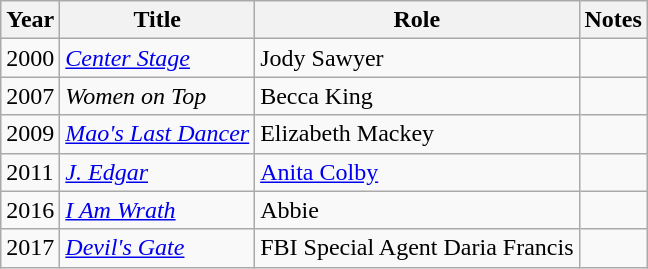<table class="wikitable sortable">
<tr>
<th>Year</th>
<th>Title</th>
<th>Role</th>
<th class="unsortable">Notes</th>
</tr>
<tr>
<td>2000</td>
<td><em><a href='#'>Center Stage</a></em></td>
<td>Jody Sawyer</td>
<td></td>
</tr>
<tr>
<td>2007</td>
<td><em>Women on Top</em></td>
<td>Becca King</td>
<td></td>
</tr>
<tr>
<td>2009</td>
<td><em><a href='#'>Mao's Last Dancer</a></em></td>
<td>Elizabeth Mackey</td>
<td></td>
</tr>
<tr>
<td>2011</td>
<td><em><a href='#'>J. Edgar</a></em></td>
<td><a href='#'>Anita Colby</a></td>
<td></td>
</tr>
<tr>
<td>2016</td>
<td><em><a href='#'>I Am Wrath</a></em></td>
<td>Abbie</td>
<td></td>
</tr>
<tr>
<td>2017</td>
<td><em><a href='#'>Devil's Gate</a></em></td>
<td>FBI Special Agent Daria Francis</td>
<td></td>
</tr>
</table>
